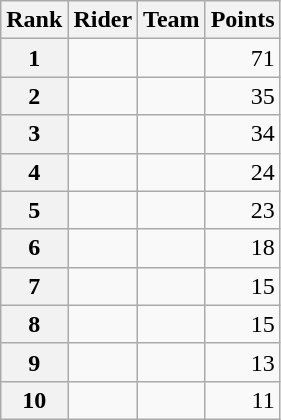<table class="wikitable">
<tr>
<th scope="col">Rank</th>
<th scope="col">Rider</th>
<th scope="col">Team</th>
<th scope="col">Points</th>
</tr>
<tr>
<th scope="row">1</th>
<td> </td>
<td></td>
<td style="text-align:right;">71</td>
</tr>
<tr>
<th scope="row">2</th>
<td> </td>
<td></td>
<td style="text-align:right;">35</td>
</tr>
<tr>
<th scope="row">3</th>
<td></td>
<td></td>
<td style="text-align:right;">34</td>
</tr>
<tr>
<th scope="row">4</th>
<td></td>
<td></td>
<td style="text-align:right;">24</td>
</tr>
<tr>
<th scope="row">5</th>
<td></td>
<td></td>
<td style="text-align:right;">23</td>
</tr>
<tr>
<th scope="row">6</th>
<td></td>
<td></td>
<td style="text-align:right;">18</td>
</tr>
<tr>
<th scope="row">7</th>
<td></td>
<td></td>
<td style="text-align:right;">15</td>
</tr>
<tr>
<th scope="row">8</th>
<td></td>
<td></td>
<td style="text-align:right;">15</td>
</tr>
<tr>
<th scope="row">9</th>
<td></td>
<td></td>
<td style="text-align:right;">13</td>
</tr>
<tr>
<th scope="row">10</th>
<td></td>
<td></td>
<td style="text-align:right;">11</td>
</tr>
</table>
